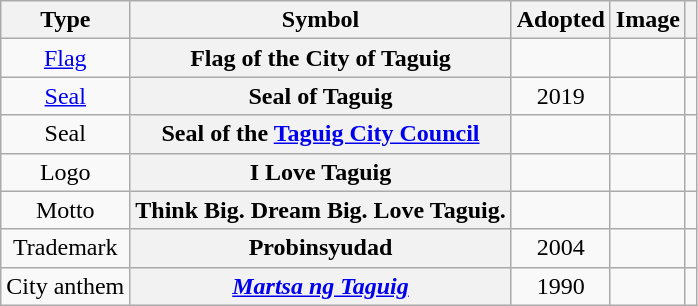<table class="wikitable sortable plainrowheaders" style="text-align: center;">
<tr>
<th scope="col">Type</th>
<th scope="col">Symbol</th>
<th scope="col">Adopted</th>
<th scope="col" class="unsortable">Image</th>
<th scope="col"></th>
</tr>
<tr>
<td><a href='#'>Flag</a></td>
<th scope="row">Flag of the City of Taguig</th>
<td></td>
<td></td>
<td></td>
</tr>
<tr>
<td><a href='#'>Seal</a></td>
<th scope="row">Seal of Taguig</th>
<td>2019</td>
<td></td>
<td></td>
</tr>
<tr>
<td>Seal</td>
<th scope="row">Seal of the <a href='#'>Taguig City Council</a></th>
<td></td>
<td></td>
<td></td>
</tr>
<tr>
<td>Logo</td>
<th scope="row">I Love Taguig</th>
<td></td>
<td></td>
<td></td>
</tr>
<tr>
<td>Motto</td>
<th scope="row">Think Big. Dream Big. Love Taguig.</th>
<td></td>
<td></td>
<td></td>
</tr>
<tr>
<td>Trademark</td>
<th scope="row">Probinsyudad</th>
<td>2004</td>
<td></td>
<td></td>
</tr>
<tr>
<td>City anthem</td>
<th scope="row"><em><a href='#'>Martsa ng Taguig</a></em></th>
<td>1990</td>
<td></td>
<td></td>
</tr>
</table>
